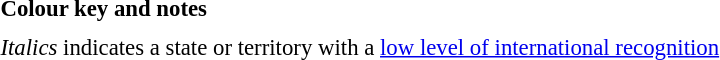<table style="font-size:95%; line-height:normal; margin-left:1.27em; max-width:1200px; padding:0;">
<tr>
<th align=left>Colour key and notes</th>
</tr>
<tr>
<td></td>
</tr>
<tr>
<td><em>Italics</em> indicates a state or territory with a <a href='#'>low level of international recognition</a></td>
</tr>
</table>
